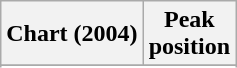<table class="wikitable sortable plainrowheaders" style="text-align:center">
<tr>
<th scope="col">Chart (2004)</th>
<th scope="col">Peak<br> position</th>
</tr>
<tr>
</tr>
<tr>
</tr>
<tr>
</tr>
<tr>
</tr>
</table>
